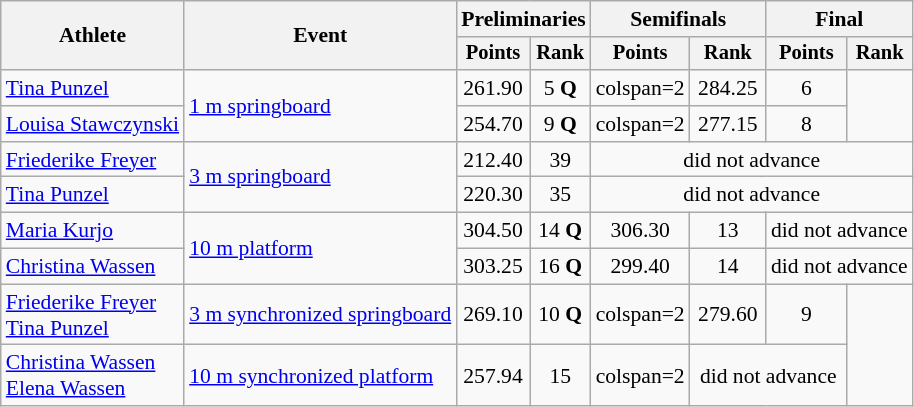<table class=wikitable style="font-size:90%;">
<tr>
<th rowspan="2">Athlete</th>
<th rowspan="2">Event</th>
<th colspan="2">Preliminaries</th>
<th colspan="2">Semifinals</th>
<th colspan="2">Final</th>
</tr>
<tr style="font-size:95%">
<th>Points</th>
<th>Rank</th>
<th>Points</th>
<th>Rank</th>
<th>Points</th>
<th>Rank</th>
</tr>
<tr align=center>
<td align=left><a href='#'>Tina Punzel</a></td>
<td align=left rowspan=2><a href='#'>1 m springboard</a></td>
<td>261.90</td>
<td>5 <strong>Q</strong></td>
<td>colspan=2 </td>
<td>284.25</td>
<td>6</td>
</tr>
<tr align=center>
<td align=left><a href='#'>Louisa Stawczynski</a></td>
<td>254.70</td>
<td>9 <strong>Q</strong></td>
<td>colspan=2 </td>
<td>277.15</td>
<td>8</td>
</tr>
<tr align=center>
<td align=left><a href='#'>Friederike Freyer</a></td>
<td align=left rowspan=2><a href='#'>3 m springboard</a></td>
<td>212.40</td>
<td>39</td>
<td colspan=4>did not advance</td>
</tr>
<tr align=center>
<td align=left><a href='#'>Tina Punzel</a></td>
<td>220.30</td>
<td>35</td>
<td colspan=4>did not advance</td>
</tr>
<tr align=center>
<td align=left><a href='#'>Maria Kurjo</a></td>
<td align=left rowspan=2><a href='#'>10 m platform</a></td>
<td>304.50</td>
<td>14 <strong>Q</strong></td>
<td>306.30</td>
<td>13</td>
<td colspan=2>did not advance</td>
</tr>
<tr align=center>
<td align=left><a href='#'>Christina Wassen</a></td>
<td>303.25</td>
<td>16 <strong>Q</strong></td>
<td>299.40</td>
<td>14</td>
<td colspan=2>did not advance</td>
</tr>
<tr align=center>
<td align=left><a href='#'>Friederike Freyer</a><br><a href='#'>Tina Punzel</a></td>
<td align=left><a href='#'>3 m synchronized springboard</a></td>
<td>269.10</td>
<td>10 <strong>Q</strong></td>
<td>colspan=2 </td>
<td>279.60</td>
<td>9</td>
</tr>
<tr align=center>
<td align=left><a href='#'>Christina Wassen</a><br><a href='#'>Elena Wassen</a></td>
<td align=left><a href='#'>10 m synchronized platform</a></td>
<td>257.94</td>
<td>15</td>
<td>colspan=2 </td>
<td colspan=2>did not advance</td>
</tr>
</table>
